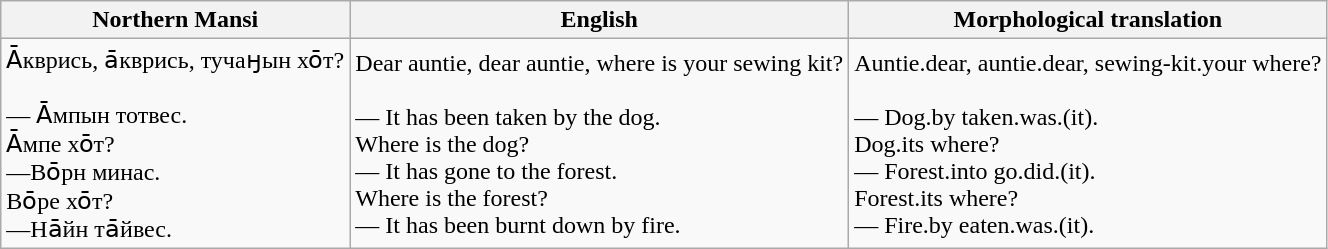<table class="wikitable">
<tr>
<th>Northern Mansi</th>
<th>English</th>
<th>Morphological translation</th>
</tr>
<tr>
<td>А̄кврись, а̄кврись, тучаӈын хо̄т? <br><br>— А̄мпын тотвес. <br>
А̄мпе хо̄т? <br>
—Во̄рн минас. <br>
Во̄ре хо̄т? <br>
—На̄йн та̄йвес.</td>
<td>Dear auntie, dear auntie, where is your sewing kit? <br><br>— It has been taken by the dog. <br>
Where is the dog? <br>
— It has gone to the forest. <br>
Where is the forest? <br>
— It has been burnt down by fire.</td>
<td>Auntie.dear, auntie.dear, sewing-kit.your where? <br><br>— Dog.by taken.was.(it). <br>
Dog.its where? <br>
— Forest.into go.did.(it). <br>
Forest.its where? <br>
— Fire.by eaten.was.(it).</td>
</tr>
</table>
